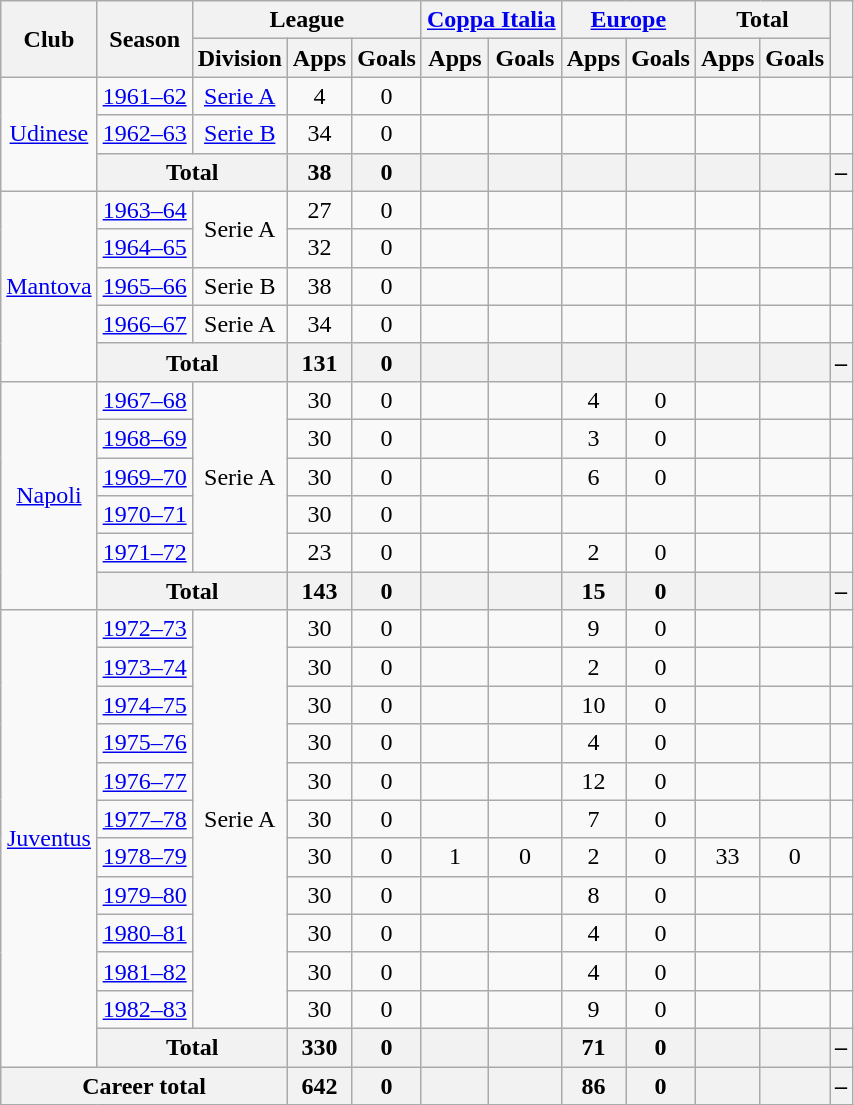<table class="wikitable" style="text-align:center">
<tr>
<th rowspan="2">Club</th>
<th rowspan="2">Season</th>
<th colspan="3">League</th>
<th colspan="2"><a href='#'>Coppa Italia</a></th>
<th colspan="2"><a href='#'>Europe</a></th>
<th colspan="2">Total</th>
<th rowspan="2"></th>
</tr>
<tr>
<th>Division</th>
<th>Apps</th>
<th>Goals</th>
<th>Apps</th>
<th>Goals</th>
<th>Apps</th>
<th>Goals</th>
<th>Apps</th>
<th>Goals</th>
</tr>
<tr>
<td rowspan="3"><a href='#'>Udinese</a></td>
<td><a href='#'>1961–62</a></td>
<td><a href='#'>Serie A</a></td>
<td>4</td>
<td>0</td>
<td></td>
<td></td>
<td></td>
<td></td>
<td></td>
<td></td>
<td></td>
</tr>
<tr>
<td><a href='#'>1962–63</a></td>
<td><a href='#'>Serie B</a></td>
<td>34</td>
<td>0</td>
<td></td>
<td></td>
<td></td>
<td></td>
<td></td>
<td></td>
<td></td>
</tr>
<tr>
<th colspan="2">Total</th>
<th>38</th>
<th>0</th>
<th></th>
<th></th>
<th></th>
<th></th>
<th></th>
<th></th>
<th>–</th>
</tr>
<tr>
<td rowspan=5><a href='#'>Mantova</a></td>
<td><a href='#'>1963–64</a></td>
<td rowspan="2">Serie A</td>
<td>27</td>
<td>0</td>
<td></td>
<td></td>
<td></td>
<td></td>
<td></td>
<td></td>
<td></td>
</tr>
<tr>
<td><a href='#'>1964–65</a></td>
<td>32</td>
<td>0</td>
<td></td>
<td></td>
<td></td>
<td></td>
<td></td>
<td></td>
<td></td>
</tr>
<tr>
<td><a href='#'>1965–66</a></td>
<td>Serie B</td>
<td>38</td>
<td>0</td>
<td></td>
<td></td>
<td></td>
<td></td>
<td></td>
<td></td>
<td></td>
</tr>
<tr>
<td><a href='#'>1966–67</a></td>
<td>Serie A</td>
<td>34</td>
<td>0</td>
<td></td>
<td></td>
<td></td>
<td></td>
<td></td>
<td></td>
<td></td>
</tr>
<tr>
<th colspan="2">Total</th>
<th>131</th>
<th>0</th>
<th></th>
<th></th>
<th></th>
<th></th>
<th></th>
<th></th>
<th>–</th>
</tr>
<tr>
<td rowspan="6"><a href='#'>Napoli</a></td>
<td><a href='#'>1967–68</a></td>
<td rowspan="5">Serie A</td>
<td>30</td>
<td>0</td>
<td></td>
<td></td>
<td>4</td>
<td>0</td>
<td></td>
<td></td>
<td></td>
</tr>
<tr>
<td><a href='#'>1968–69</a></td>
<td>30</td>
<td>0</td>
<td></td>
<td></td>
<td>3</td>
<td>0</td>
<td></td>
<td></td>
<td></td>
</tr>
<tr>
<td><a href='#'>1969–70</a></td>
<td>30</td>
<td>0</td>
<td></td>
<td></td>
<td>6</td>
<td>0</td>
<td></td>
<td></td>
<td></td>
</tr>
<tr>
<td><a href='#'>1970–71</a></td>
<td>30</td>
<td>0</td>
<td></td>
<td></td>
<td></td>
<td></td>
<td></td>
<td></td>
<td></td>
</tr>
<tr>
<td><a href='#'>1971–72</a></td>
<td>23</td>
<td>0</td>
<td></td>
<td></td>
<td>2</td>
<td>0</td>
<td></td>
<td></td>
<td></td>
</tr>
<tr>
<th colspan="2">Total</th>
<th>143</th>
<th>0</th>
<th></th>
<th></th>
<th>15</th>
<th>0</th>
<th></th>
<th></th>
<th>–</th>
</tr>
<tr>
<td rowspan="12"><a href='#'>Juventus</a></td>
<td><a href='#'>1972–73</a></td>
<td rowspan="11">Serie A</td>
<td>30</td>
<td>0</td>
<td></td>
<td></td>
<td>9</td>
<td>0</td>
<td></td>
<td></td>
<td></td>
</tr>
<tr>
<td><a href='#'>1973–74</a></td>
<td>30</td>
<td>0</td>
<td></td>
<td></td>
<td>2</td>
<td>0</td>
<td></td>
<td></td>
<td></td>
</tr>
<tr>
<td><a href='#'>1974–75</a></td>
<td>30</td>
<td>0</td>
<td></td>
<td></td>
<td>10</td>
<td>0</td>
<td></td>
<td></td>
<td></td>
</tr>
<tr>
<td><a href='#'>1975–76</a></td>
<td>30</td>
<td>0</td>
<td></td>
<td></td>
<td>4</td>
<td>0</td>
<td></td>
<td></td>
<td></td>
</tr>
<tr>
<td><a href='#'>1976–77</a></td>
<td>30</td>
<td>0</td>
<td></td>
<td></td>
<td>12</td>
<td>0</td>
<td></td>
<td></td>
<td></td>
</tr>
<tr>
<td><a href='#'>1977–78</a></td>
<td>30</td>
<td>0</td>
<td></td>
<td></td>
<td>7</td>
<td>0</td>
<td></td>
<td></td>
<td></td>
</tr>
<tr>
<td><a href='#'>1978–79</a></td>
<td>30</td>
<td>0</td>
<td>1</td>
<td>0</td>
<td>2</td>
<td>0</td>
<td>33</td>
<td>0</td>
<td></td>
</tr>
<tr>
<td><a href='#'>1979–80</a></td>
<td>30</td>
<td>0</td>
<td></td>
<td></td>
<td>8</td>
<td>0</td>
<td></td>
<td></td>
<td></td>
</tr>
<tr>
<td><a href='#'>1980–81</a></td>
<td>30</td>
<td>0</td>
<td></td>
<td></td>
<td>4</td>
<td>0</td>
<td></td>
<td></td>
<td></td>
</tr>
<tr>
<td><a href='#'>1981–82</a></td>
<td>30</td>
<td>0</td>
<td></td>
<td></td>
<td>4</td>
<td>0</td>
<td></td>
<td></td>
<td></td>
</tr>
<tr>
<td><a href='#'>1982–83</a></td>
<td>30</td>
<td>0</td>
<td></td>
<td></td>
<td>9</td>
<td>0</td>
<td></td>
<td></td>
<td></td>
</tr>
<tr>
<th colspan="2">Total</th>
<th>330</th>
<th>0</th>
<th></th>
<th></th>
<th>71</th>
<th>0</th>
<th></th>
<th></th>
<th>–</th>
</tr>
<tr>
<th colspan="3">Career total</th>
<th>642</th>
<th>0</th>
<th></th>
<th></th>
<th>86</th>
<th>0</th>
<th></th>
<th></th>
<th>–</th>
</tr>
</table>
